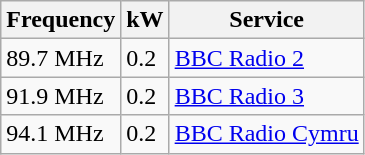<table class="wikitable sortable">
<tr>
<th>Frequency</th>
<th>kW</th>
<th>Service</th>
</tr>
<tr>
<td>89.7 MHz</td>
<td>0.2</td>
<td><a href='#'>BBC Radio 2</a></td>
</tr>
<tr>
<td>91.9 MHz</td>
<td>0.2</td>
<td><a href='#'>BBC Radio 3</a></td>
</tr>
<tr>
<td>94.1 MHz</td>
<td>0.2</td>
<td><a href='#'>BBC Radio Cymru</a></td>
</tr>
</table>
